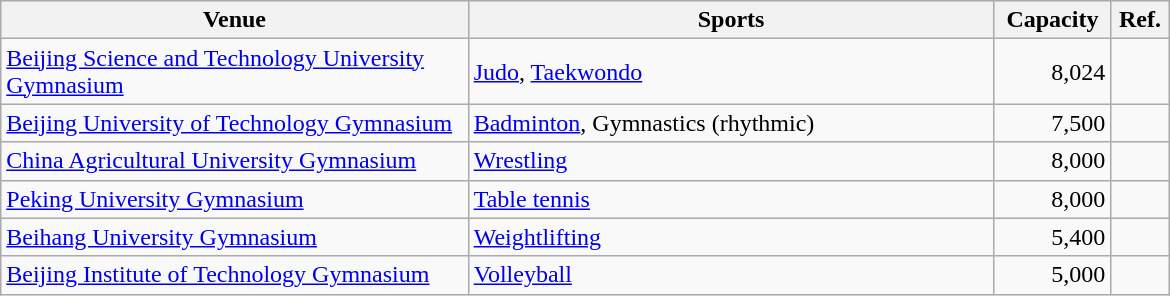<table class="wikitable sortable" width=780px>
<tr>
<th width=40%>Venue</th>
<th class="unsortable" width=45%>Sports</th>
<th width=10%>Capacity</th>
<th class="unsortable">Ref.</th>
</tr>
<tr>
<td><a href='#'>Beijing Science and Technology University Gymnasium</a></td>
<td><a href='#'>Judo</a>, <a href='#'>Taekwondo</a></td>
<td align="right">8,024</td>
<td align=center></td>
</tr>
<tr>
<td><a href='#'>Beijing University of Technology Gymnasium</a></td>
<td><a href='#'>Badminton</a>, Gymnastics (rhythmic)</td>
<td align="right">7,500</td>
<td align=center></td>
</tr>
<tr>
<td><a href='#'>China Agricultural University Gymnasium</a></td>
<td><a href='#'>Wrestling</a></td>
<td align="right">8,000</td>
<td align=center></td>
</tr>
<tr>
<td><a href='#'>Peking University Gymnasium</a></td>
<td><a href='#'>Table tennis</a></td>
<td align="right">8,000</td>
<td align=center></td>
</tr>
<tr>
<td><a href='#'>Beihang University Gymnasium</a></td>
<td><a href='#'>Weightlifting</a></td>
<td align="right">5,400</td>
<td align=center></td>
</tr>
<tr>
<td><a href='#'>Beijing Institute of Technology Gymnasium</a></td>
<td><a href='#'>Volleyball</a></td>
<td align="right">5,000</td>
<td align=center></td>
</tr>
</table>
